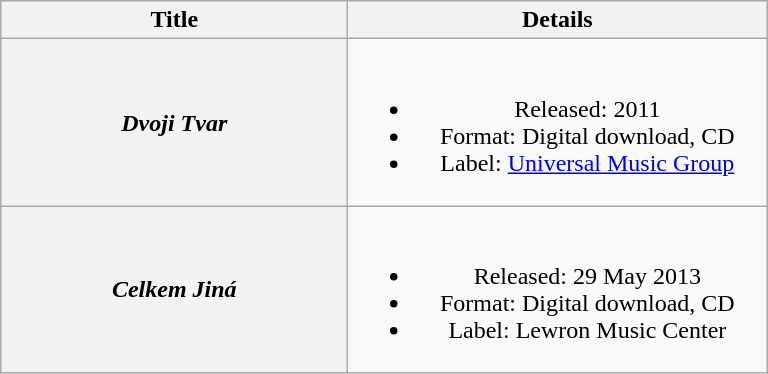<table class="wikitable plainrowheaders" style="text-align:center">
<tr>
<th scope="col" style="width:14em;">Title</th>
<th scope="col" style="width:17em;">Details</th>
</tr>
<tr>
<th scope="row"><em>Dvoji Tvar</em></th>
<td><br><ul><li>Released: 2011</li><li>Format: Digital download, CD</li><li>Label: <a href='#'>Universal Music Group</a></li></ul></td>
</tr>
<tr>
<th scope="row"><em>Celkem Jiná</em></th>
<td><br><ul><li>Released: 29 May 2013</li><li>Format: Digital download, CD</li><li>Label: Lewron Music Center</li></ul></td>
</tr>
</table>
